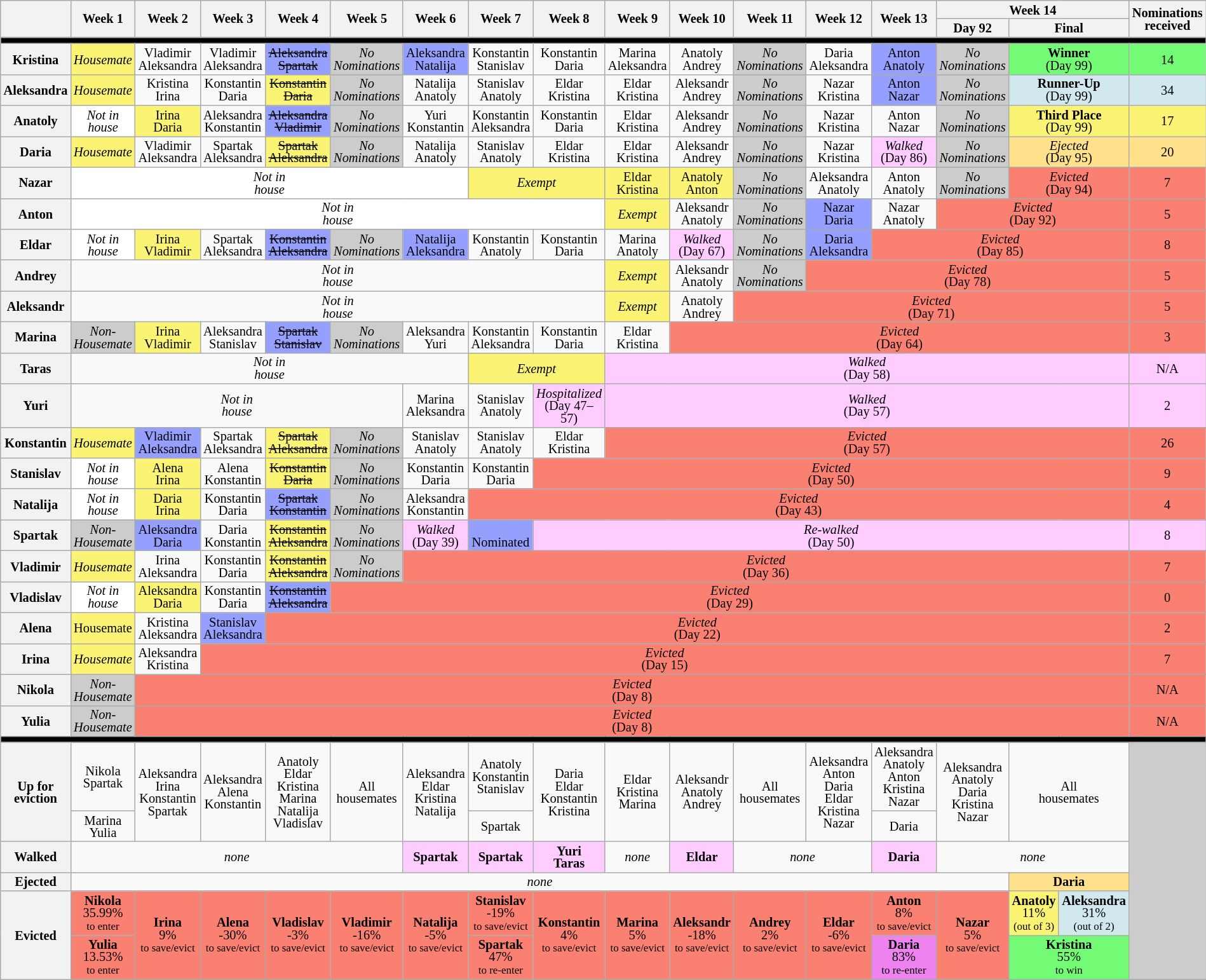<table class="wikitable" style="font-size:85%; text-align:center; line-height:13px; width:100%;">
<tr>
<th style="width:5%;" rowspan="2"></th>
<th style="width:5%;" rowspan="2">Week 1</th>
<th style="width:5%;" rowspan="2">Week 2</th>
<th style="width:5%;" rowspan="2">Week 3</th>
<th style="width:5%;" rowspan="2">Week 4</th>
<th style="width:5%;" rowspan="2">Week 5</th>
<th style="width:5%;" rowspan="2">Week 6</th>
<th style="width:5%;" rowspan="2">Week 7</th>
<th style="width:5%;" rowspan="2">Week 8</th>
<th style="width:5%;" rowspan="2">Week 9</th>
<th style="width:5%;" rowspan="2">Week 10</th>
<th style="width:5%;" rowspan="2">Week 11</th>
<th style="width:5%;" rowspan="2">Week 12</th>
<th style="width:5%;" rowspan="2">Week 13</th>
<th style="width:15%;" colspan="3">Week 14</th>
<th style="width:5%;" rowspan="2">Nominations<br>received</th>
</tr>
<tr>
<th style="width:5%;">Day 92</th>
<th style="width:10%;" colspan="2">Final</th>
</tr>
<tr>
<th style="background:black" colspan="18"></th>
</tr>
<tr>
<th>Kristina</th>
<td style="background:#FBF373;"><em>Housemate</em></td>
<td>Vladimir<br>Aleksandra</td>
<td>Vladimir<br>Aleksandra</td>
<td style="background:#959FFD;"><s>Aleksandra<br>Spartak</s></td>
<td style="background:#CCCCCC;"><em>No<br>Nominations</em></td>
<td style="background:#959FFD;">Aleksandra<br>Natalija</td>
<td>Konstantin<br>Stanislav</td>
<td>Konstantin<br>Daria</td>
<td>Marina<br>Aleksandra</td>
<td>Anatoly<br>Andrey</td>
<td style="background:#CCCCCC;"><em>No<br>Nominations</em></td>
<td>Daria<br>Aleksandra</td>
<td style="background:#959FFD;">Anton<br>Anatoly</td>
<td style="background:#CCCCCC;"><em>No<br>Nominations</em></td>
<td colspan="2" style="background:#73FB76"><strong>Winner</strong><br>(Day 99)</td>
<td style="background:#73FB76">14</td>
</tr>
<tr>
<th>Aleksandra</th>
<td style="background:#FBF373;"><em>Housemate</em></td>
<td>Kristina<br>Irina</td>
<td>Konstantin<br>Daria</td>
<td style="background:#FBF373;"><s>Konstantin<br>Daria</s></td>
<td style="background:#CCCCCC;"><em>No<br>Nominations</em></td>
<td>Natalija<br>Anatoly</td>
<td>Stanislav<br>Anatoly</td>
<td>Eldar<br>Kristina</td>
<td>Eldar<br>Kristina</td>
<td>Aleksandr<br>Andrey</td>
<td style="background:#CCCCCC;"><em>No<br>Nominations</em></td>
<td>Nazar<br>Kristina</td>
<td style="background:#959FFD;">Anton<br>Nazar</td>
<td style="background:#CCCCCC;"><em>No<br>Nominations</em></td>
<td colspan="2" style="background:#D1E8EF"><strong>Runner-Up</strong><br>(Day 99)</td>
<td style="background:#D1E8EF">34</td>
</tr>
<tr>
<th>Anatoly</th>
<td style="background:white;"><em>Not in<br>house</em></td>
<td style="background:#FBF373;">Irina<br>Daria</td>
<td>Aleksandra<br>Konstantin</td>
<td style="background:#959FFD;"><s>Aleksandra<br>Vladimir</s></td>
<td style="background:#CCCCCC;"><em>No<br>Nominations</em></td>
<td>Yuri<br>Konstantin</td>
<td>Konstantin<br>Aleksandra</td>
<td>Konstantin<br>Daria</td>
<td>Eldar<br>Kristina</td>
<td>Aleksandr<br>Andrey</td>
<td style="background:#CCCCCC;"><em>No<br>Nominations</em></td>
<td>Nazar<br>Kristina</td>
<td>Anton<br>Nazar</td>
<td style="background:#CCCCCC;"><em>No<br>Nominations</em></td>
<td colspan="2" style="background:#FBF373"><strong>Third Place</strong><br>(Day 99)</td>
<td style="background:#FBF373">17</td>
</tr>
<tr>
<th>Daria</th>
<td style="background:#FBF373;"><em>Housemate</em></td>
<td>Vladimir<br>Aleksandra</td>
<td>Spartak<br>Aleksandra</td>
<td style="background:#FBF373;"><s>Spartak<br>Aleksandra</s></td>
<td style="background:#CCCCCC;"><em>No<br>Nominations</em></td>
<td>Natalija<br>Anatoly</td>
<td>Stanislav<br>Anatoly</td>
<td>Eldar<br>Kristina</td>
<td>Eldar<br>Kristina</td>
<td>Aleksandr<br>Andrey</td>
<td style="background:#CCCCCC;"><em>No<br>Nominations</em></td>
<td>Nazar<br>Kristina</td>
<td style="background:#FCF;"><em>Walked</em><br>(Day 86)</td>
<td style="background:#CCCCCC;"><em>No<br>Nominations</em></td>
<td style="background:#FFE08B" colspan=2><em>Ejected</em><br>(Day 95)</td>
<td style="background:#FFE08B;">20</td>
</tr>
<tr>
<th>Nazar</th>
<td colspan="6" style="background:white;"><em>Not in<br>house</em></td>
<td style="background:#FBF373;" colspan="2"><em>Exempt</em></td>
<td style="background:#FBF373;">Eldar<br>Kristina</td>
<td style="background:#FBF373;">Anatoly<br>Anton</td>
<td style="background:#CCCCCC;"><em>No<br>Nominations</em></td>
<td>Aleksandra<br>Anatoly</td>
<td>Anton<br>Anatoly</td>
<td style="background:#CCCCCC;"><em>No<br>Nominations</em></td>
<td colspan="2" style="background:#FA8072;"><em>Evicted</em><br>(Day 94)</td>
<td bgcolor="#FA8072">7</td>
</tr>
<tr>
<th>Anton</th>
<td colspan="8" style="background:white;"><em>Not in<br>house</em></td>
<td style="background:#FBF373;"><em>Exempt</em></td>
<td>Aleksandr<br>Anatoly</td>
<td style="background:#CCCCCC;"><em>No<br>Nominations</em></td>
<td style="background:#959FFD;">Nazar<br>Daria</td>
<td>Nazar<br>Anatoly</td>
<td colspan="3" style="background:#FA8072;"><em>Evicted</em><br>(Day 92)</td>
<td bgcolor="#FA8072">5</td>
</tr>
<tr>
<th>Eldar</th>
<td style="background:white;"><em>Not in<br>house</em></td>
<td style="background:#FBF373;">Irina<br>Vladimir</td>
<td>Spartak<br>Aleksandra</td>
<td style="background:#959FFD;"><s>Konstantin<br>Aleksandra</s></td>
<td style="background:#CCCCCC;"><em>No<br>Nominations</em></td>
<td style="background:#959FFD;">Natalija<br>Aleksandra</td>
<td>Konstantin<br>Anatoly</td>
<td>Konstantin<br>Daria</td>
<td>Marina<br>Anatoly</td>
<td style="background:#FCF;"><em>Walked</em><br>(Day 67)</td>
<td style="background:#CCCCCC;"><em>No<br>Nominations</em></td>
<td style="background:#959FFD;">Daria<br>Aleksandra</td>
<td colspan="4" style="background:#FA8072;"><em>Evicted</em><br>(Day 85)</td>
<td bgcolor="#FA8072">8</td>
</tr>
<tr>
<th>Andrey</th>
<td colspan="8"><em>Not in<br>house</em></td>
<td style="background:#FBF373;"><em>Exempt</em></td>
<td>Aleksandr<br>Anatoly</td>
<td style="background:#CCCCCC;"><em>No<br>Nominations</em></td>
<td colspan="5" style="background:#FA8072;"><em>Evicted</em><br>(Day 78)</td>
<td bgcolor="#FA8072">5</td>
</tr>
<tr>
<th>Aleksandr</th>
<td colspan="8"><em>Not in<br>house</em></td>
<td style="background:#FBF373;"><em>Exempt</em></td>
<td>Anatoly<br>Andrey</td>
<td colspan="6" style="background:#FA8072;"><em>Evicted</em><br>(Day 71)</td>
<td bgcolor="#FA8072">5</td>
</tr>
<tr>
<th>Marina</th>
<td style="background:#CCCCCC;"><em>Non-<br>Housemate</em></td>
<td style="background:#FBF373;">Irina<br>Vladimir</td>
<td>Aleksandra<br>Stanislav</td>
<td style="background:#959FFD;"><s>Spartak<br>Stanislav</s></td>
<td style="background:#CCCCCC;"><em>No<br>Nominations</em></td>
<td>Aleksandra<br>Yuri</td>
<td>Konstantin<br>Aleksandra</td>
<td>Konstantin<br>Daria</td>
<td>Eldar<br>Kristina</td>
<td colspan="7" style="background:#FA8072;"><em>Evicted</em><br>(Day 64)</td>
<td bgcolor="#FA8072">3</td>
</tr>
<tr>
<th>Taras</th>
<td colspan="6"><em>Not in<br>house</em></td>
<td style="background:#FBF373;" colspan="2"><em>Exempt</em></td>
<td colspan="8" style="background:#FCF;"><em>Walked</em><br>(Day 58)</td>
<td style="background:#fcf;">N/A</td>
</tr>
<tr>
<th>Yuri</th>
<td colspan="5"><em>Not in<br>house</em></td>
<td>Marina<br>Aleksandra</td>
<td>Stanislav<br>Anatoly</td>
<td style="background:#FCF;"><em>Hospitalized</em><br>(Day 47–57)</td>
<td colspan="8" style="background:#FCF;"><em>Walked</em><br>(Day 57)</td>
<td style="background:#fcf;">2</td>
</tr>
<tr>
<th>Konstantin</th>
<td style="background:#FBF373;"><em>Housemate</em></td>
<td style="background: rgb(149, 159, 253);">Vladimir<br>Aleksandra</td>
<td>Spartak<br>Aleksandra</td>
<td style="background:#FBF373;"><s>Spartak<br>Aleksandra</s></td>
<td style="background:#CCCCCC;"><em>No<br>Nominations</em></td>
<td>Stanislav<br>Anatoly</td>
<td>Stanislav<br>Anatoly</td>
<td>Eldar<br>Kristina</td>
<td colspan="8" style="background:#FA8072;"><em>Evicted</em><br>(Day 57)</td>
<td bgcolor="#FA8072">26</td>
</tr>
<tr>
<th>Stanislav</th>
<td style="background:white;"><em>Not in<br>house</em></td>
<td style="background:#FBF373;">Alena<br>Irina</td>
<td>Alena<br>Konstantin</td>
<td style="background:#FBF373;"><s>Konstantin<br>Daria</s></td>
<td style="background:#CCCCCC;"><em>No<br>Nominations</em></td>
<td>Konstantin<br>Daria</td>
<td>Konstantin<br>Daria</td>
<td colspan="9" style="background:#FA8072;"><em>Evicted</em><br>(Day 50)</td>
<td bgcolor="#FA8072">9</td>
</tr>
<tr>
<th>Natalija</th>
<td style="background:white;"><em>Not in<br>house</em></td>
<td style="background:#FBF373;">Daria<br>Irina</td>
<td>Konstantin<br>Daria</td>
<td style="background:#959FFD;"><s>Spartak<br>Konstantin</s></td>
<td style="background:#CCCCCC;"><em>No<br>Nominations</em></td>
<td>Aleksandra<br>Konstantin</td>
<td colspan="10" style="background:#FA8072;"><em>Evicted</em><br>(Day 43)</td>
<td bgcolor="#FA8072">4</td>
</tr>
<tr>
<th>Spartak</th>
<td style="background:#CCCCCC;"><em>Non-<br>Housemate</em></td>
<td style="background:#959FFD;">Aleksandra<br>Daria</td>
<td>Daria<br>Konstantin</td>
<td style="background:#FBF373;"><s>Konstantin<br>Aleksandra</s></td>
<td style="background:#CCCCCC;"><em>No<br>Nominations</em></td>
<td style="background:#FCF;"><em>Walked</em><br>(Day 39)</td>
<td style="background: rgb(149, 159, 253);"><span><br>Nominated</span></td>
<td colspan="9" style="background:#FCF;"><em>Re-walked</em><br>(Day 50)</td>
<td style="background:#fcf;">8</td>
</tr>
<tr>
<th>Vladimir</th>
<td style="background:#FBF373;"><em>Housemate</em></td>
<td>Irina<br>Aleksandra</td>
<td>Konstantin<br>Daria</td>
<td style="background:#FBF373;"><s>Konstantin<br>Aleksandra</s></td>
<td style="background:#CCCCCC;"><em>No<br>Nominations</em></td>
<td colspan="11" style="background:#FA8072;"><em>Evicted</em><br>(Day 36)</td>
<td bgcolor="#FA8072">7</td>
</tr>
<tr>
<th>Vladislav</th>
<td style="background:white;"><em>Not in<br>house</em></td>
<td style="background:#FBF373;">Aleksandra<br>Daria</td>
<td>Konstantin<br>Daria</td>
<td style="background:#959FFD;"><s>Konstantin<br>Aleksandra</s></td>
<td colspan="12" style="background:#FA8072;"><em>Evicted</em><br>(Day 29)</td>
<td bgcolor="#FA8072">0</td>
</tr>
<tr>
<th>Alena</th>
<td style="background:#FBF373;"><span>Housemate</span></td>
<td>Kristina<br>Aleksandra</td>
<td style="background:#959FFD;">Stanislav<br>Aleksandra</td>
<td colspan="13" style="background:#FA8072;"><em>Evicted</em><br>(Day 22)</td>
<td bgcolor="#FA8072">2</td>
</tr>
<tr>
<th>Irina</th>
<td style="background:#FBF373;"><em>Housemate</em></td>
<td>Aleksandra<br>Kristina</td>
<td colspan="14" style="background:#FA8072;"><em>Evicted</em><br>(Day 15)</td>
<td bgcolor="#FA8072">7</td>
</tr>
<tr>
<th>Nikola</th>
<td style="background:#CCCCCC;"><em>Non-<br>Housemate</em></td>
<td colspan="15" style="background:#FA8072;"><em>Evicted</em><br>(Day 8)</td>
<td bgcolor="#FA8072">N/A</td>
</tr>
<tr>
<th>Yulia</th>
<td style="background:#CCCCCC;"><em>Non-<br>Housemate</em></td>
<td colspan="15" style="background:#FA8072;"><em>Evicted</em><br>(Day 8)</td>
<td bgcolor="#FA8072">N/A</td>
</tr>
<tr>
<th style="background:black" colspan="18"></th>
</tr>
<tr>
<th rowspan="2">Up for<br>eviction</th>
<td>Nikola<br>Spartak</td>
<td rowspan="2">Aleksandra<br>Irina<br>Konstantin<br>Spartak</td>
<td rowspan="2">Aleksandra<br>Alena<br>Konstantin</td>
<td rowspan="2">Anatoly<br>Eldar<br>Kristina<br>Marina<br>Natalija<br>Vladislav</td>
<td rowspan="2">All<br>housemates</td>
<td rowspan="2">Aleksandra<br>Eldar<br>Kristina<br>Natalija</td>
<td>Anatoly<br>Konstantin<br>Stanislav</td>
<td rowspan="2">Daria<br>Eldar<br>Konstantin<br>Kristina</td>
<td rowspan="2">Eldar<br>Kristina<br>Marina</td>
<td rowspan="2">Aleksandr<br>Anatoly<br>Andrey</td>
<td rowspan="2">All<br>housemates</td>
<td rowspan="2">Aleksandra<br>Anton<br>Daria<br>Eldar<br>Kristina<br>Nazar</td>
<td>Aleksandra<br>Anatoly<br>Anton<br>Kristina<br>Nazar</td>
<td rowspan="2">Aleksandra<br>Anatoly<br>Daria<br>Kristina<br>Nazar</td>
<td colspan="2" rowspan="2">All<br>housemates</td>
<td style="background:#ccc" rowspan="6"></td>
</tr>
<tr>
<td>Marina<br>Yulia</td>
<td>Spartak</td>
<td>Daria</td>
</tr>
<tr>
<th>Walked</th>
<td colspan="5"><em>none</em></td>
<td style="background:#FFCCFF"><strong>Spartak</strong></td>
<td style="background:#FFCCFF"><strong>Spartak</strong></td>
<td style="background:#FFCCFF"><strong>Yuri</strong><br><strong>Taras</strong></td>
<td><em>none</em></td>
<td style="background:#FFCCFF"><strong>Eldar</strong></td>
<td colspan="2"><em>none</em></td>
<td style="background:#FFCCFF"><strong>Daria</strong></td>
<td colspan="3"><em>none</em></td>
</tr>
<tr>
<th>Ejected</th>
<td colspan="14"><em>none</em></td>
<td style="background:#FFE08B" colspan="2"><strong>Daria</strong></td>
</tr>
<tr>
<th rowspan="2">Evicted</th>
<td style="background:#FA8072"><strong>Nikola</strong><br>35.99%<br><small>to enter </small></td>
<td rowspan="2" style="background:#FA8072"><strong>Irina</strong><br>9%<br><small>to save/evict</small></td>
<td rowspan="2" style="background:#FA8072"><strong>Alena</strong><br>-30%<br><small>to save/evict</small></td>
<td rowspan="2" style="background:#FA8072"><strong>Vladislav</strong><br>-3%<br><small>to save/evict</small></td>
<td rowspan="2" style="background:#FA8072"><strong>Vladimir</strong><br>-16%<br><small>to save/evict</small></td>
<td rowspan="2" style="background:#FA8072"><strong>Natalija</strong><br>-5%<br><small>to save/evict</small></td>
<td style="background:#FA8072"><strong>Stanislav</strong><br>-19%<br><small>to save/evict</small></td>
<td rowspan="2" style="background:#FA8072"><strong>Konstantin</strong><br>4%<br><small>to save/evict</small></td>
<td rowspan="2" style="background:#FA8072"><strong>Marina</strong><br>5%<br><small>to save/evict</small></td>
<td rowspan="2" style="background:#FA8072"><strong>Aleksandr</strong><br>-18%<br><small>to save/evict</small></td>
<td rowspan="2" style="background:#FA8072"><strong>Andrey</strong><br>2%<br><small>to save/evict</small></td>
<td rowspan="2" style="background:#FA8072"><strong>Eldar</strong><br>-6%<br><small>to save/evict</small></td>
<td style="background:#FA8072"><strong>Anton</strong><br>8%<br><small>to save/evict</small></td>
<td rowspan="2" style="background:#FA8072"><strong>Nazar</strong><br>5%<br><small>to save/evict</small></td>
<td style="background:#FBF373"><strong>Anatoly</strong><br>11%<br><small>(out of 3) </small></td>
<td style="background:#D1E8EF"><strong>Aleksandra</strong><br>31%<br><small>(out of 2)</small></td>
</tr>
<tr>
<td style="background:#FA8072"><strong>Yulia</strong><br>13.53%<br><small>to enter </small></td>
<td style="background:#FA8072"><strong>Spartak</strong><br>47%<br><small>to re-enter</small></td>
<td style="background:violet"><strong>Daria</strong><br>83%<br><small>to re-enter</small></td>
<td colspan="2" style="background:#73FB76"><strong>Kristina</strong><br>55%<br><small>to win</small></td>
</tr>
</table>
